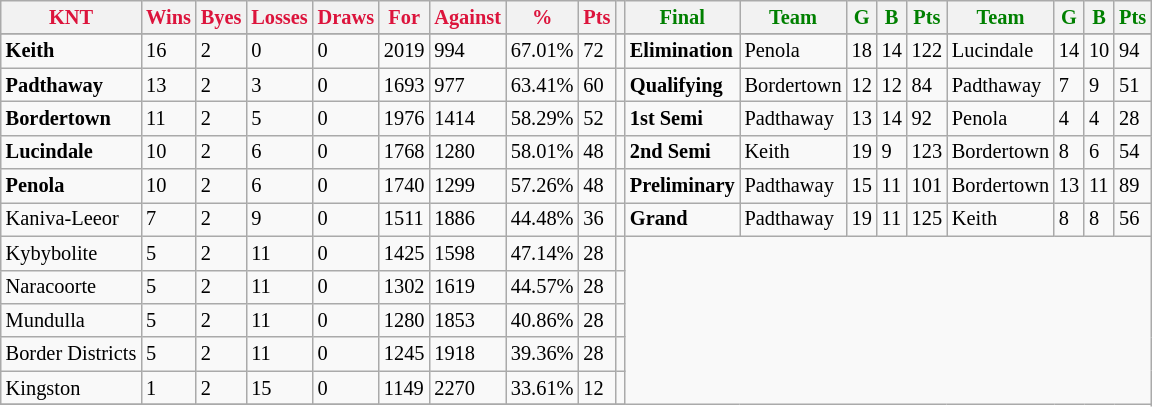<table style="font-size: 85%; text-align: left;" class="wikitable">
<tr>
<th style="color:crimson">KNT</th>
<th style="color:crimson">Wins</th>
<th style="color:crimson">Byes</th>
<th style="color:crimson">Losses</th>
<th style="color:crimson">Draws</th>
<th style="color:crimson">For</th>
<th style="color:crimson">Against</th>
<th style="color:crimson">%</th>
<th style="color:crimson">Pts</th>
<th></th>
<th style="color:green">Final</th>
<th style="color:green">Team</th>
<th style="color:green">G</th>
<th style="color:green">B</th>
<th style="color:green">Pts</th>
<th style="color:green">Team</th>
<th style="color:green">G</th>
<th style="color:green">B</th>
<th style="color:green">Pts</th>
</tr>
<tr>
</tr>
<tr>
</tr>
<tr>
<td><strong>	Keith	</strong></td>
<td>16</td>
<td>2</td>
<td>0</td>
<td>0</td>
<td>2019</td>
<td>994</td>
<td>67.01%</td>
<td>72</td>
<td></td>
<td><strong>Elimination</strong></td>
<td>Penola</td>
<td>18</td>
<td>14</td>
<td>122</td>
<td>Lucindale</td>
<td>14</td>
<td>10</td>
<td>94</td>
</tr>
<tr>
<td><strong>	Padthaway	</strong></td>
<td>13</td>
<td>2</td>
<td>3</td>
<td>0</td>
<td>1693</td>
<td>977</td>
<td>63.41%</td>
<td>60</td>
<td></td>
<td><strong>Qualifying</strong></td>
<td>Bordertown</td>
<td>12</td>
<td>12</td>
<td>84</td>
<td>Padthaway</td>
<td>7</td>
<td>9</td>
<td>51</td>
</tr>
<tr>
<td><strong>	Bordertown	</strong></td>
<td>11</td>
<td>2</td>
<td>5</td>
<td>0</td>
<td>1976</td>
<td>1414</td>
<td>58.29%</td>
<td>52</td>
<td></td>
<td><strong>1st Semi</strong></td>
<td>Padthaway</td>
<td>13</td>
<td>14</td>
<td>92</td>
<td>Penola</td>
<td>4</td>
<td>4</td>
<td>28</td>
</tr>
<tr>
<td><strong>	Lucindale	</strong></td>
<td>10</td>
<td>2</td>
<td>6</td>
<td>0</td>
<td>1768</td>
<td>1280</td>
<td>58.01%</td>
<td>48</td>
<td></td>
<td><strong>2nd Semi</strong></td>
<td>Keith</td>
<td>19</td>
<td>9</td>
<td>123</td>
<td>Bordertown</td>
<td>8</td>
<td>6</td>
<td>54</td>
</tr>
<tr ||>
<td><strong>	Penola	</strong></td>
<td>10</td>
<td>2</td>
<td>6</td>
<td>0</td>
<td>1740</td>
<td>1299</td>
<td>57.26%</td>
<td>48</td>
<td></td>
<td><strong>Preliminary</strong></td>
<td>Padthaway</td>
<td>15</td>
<td>11</td>
<td>101</td>
<td>Bordertown</td>
<td>13</td>
<td>11</td>
<td>89</td>
</tr>
<tr>
<td>Kaniva-Leeor</td>
<td>7</td>
<td>2</td>
<td>9</td>
<td>0</td>
<td>1511</td>
<td>1886</td>
<td>44.48%</td>
<td>36</td>
<td></td>
<td><strong>Grand</strong></td>
<td>Padthaway</td>
<td>19</td>
<td>11</td>
<td>125</td>
<td>Keith</td>
<td>8</td>
<td>8</td>
<td>56</td>
</tr>
<tr>
<td>Kybybolite</td>
<td>5</td>
<td>2</td>
<td>11</td>
<td>0</td>
<td>1425</td>
<td>1598</td>
<td>47.14%</td>
<td>28</td>
<td></td>
</tr>
<tr>
<td>Naracoorte</td>
<td>5</td>
<td>2</td>
<td>11</td>
<td>0</td>
<td>1302</td>
<td>1619</td>
<td>44.57%</td>
<td>28</td>
<td></td>
</tr>
<tr>
<td>Mundulla</td>
<td>5</td>
<td>2</td>
<td>11</td>
<td>0</td>
<td>1280</td>
<td>1853</td>
<td>40.86%</td>
<td>28</td>
<td></td>
</tr>
<tr>
<td>Border Districts</td>
<td>5</td>
<td>2</td>
<td>11</td>
<td>0</td>
<td>1245</td>
<td>1918</td>
<td>39.36%</td>
<td>28</td>
<td></td>
</tr>
<tr>
<td>Kingston</td>
<td>1</td>
<td>2</td>
<td>15</td>
<td>0</td>
<td>1149</td>
<td>2270</td>
<td>33.61%</td>
<td>12</td>
<td></td>
</tr>
<tr>
</tr>
</table>
